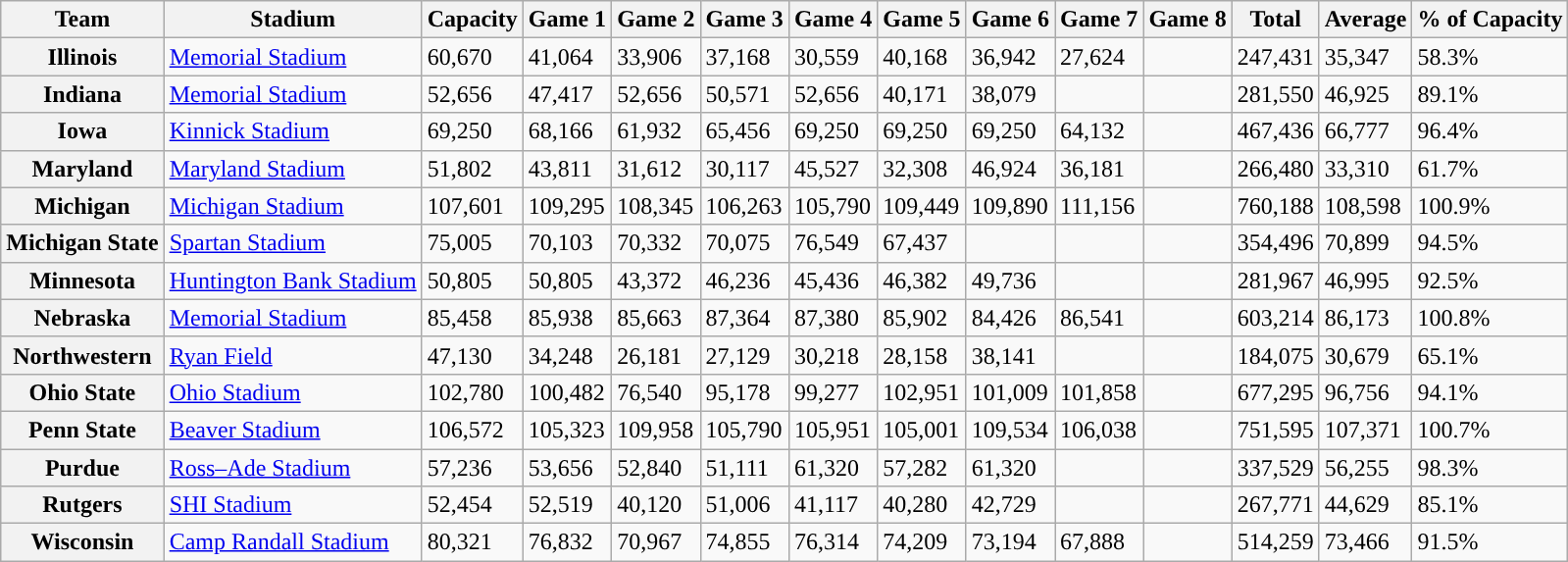<table class="wikitable sortable">
<tr>
<th>Team</th>
<th>Stadium</th>
<th>Capacity</th>
<th>Game 1</th>
<th>Game 2</th>
<th>Game 3</th>
<th>Game 4</th>
<th>Game 5</th>
<th>Game 6</th>
<th>Game 7</th>
<th>Game 8</th>
<th>Total</th>
<th>Average</th>
<th>% of Capacity</th>
</tr>
<tr>
<th>Illinois</th>
<td><a href='#'>Memorial Stadium</a></td>
<td>60,670</td>
<td>41,064</td>
<td>33,906</td>
<td>37,168</td>
<td>30,559</td>
<td>40,168</td>
<td>36,942</td>
<td>27,624</td>
<td></td>
<td>247,431</td>
<td>35,347</td>
<td>58.3%</td>
</tr>
<tr>
<th>Indiana</th>
<td><a href='#'>Memorial Stadium</a></td>
<td>52,656</td>
<td>47,417</td>
<td>52,656</td>
<td>50,571</td>
<td>52,656</td>
<td>40,171</td>
<td>38,079</td>
<td></td>
<td></td>
<td>281,550</td>
<td>46,925</td>
<td>89.1%</td>
</tr>
<tr>
<th>Iowa</th>
<td><a href='#'>Kinnick Stadium</a></td>
<td>69,250</td>
<td>68,166</td>
<td>61,932</td>
<td>65,456</td>
<td>69,250</td>
<td>69,250</td>
<td>69,250</td>
<td>64,132</td>
<td></td>
<td>467,436</td>
<td>66,777</td>
<td>96.4%</td>
</tr>
<tr>
<th>Maryland</th>
<td><a href='#'>Maryland Stadium</a></td>
<td>51,802</td>
<td>43,811</td>
<td>31,612</td>
<td>30,117</td>
<td>45,527</td>
<td>32,308</td>
<td>46,924</td>
<td>36,181</td>
<td></td>
<td>266,480</td>
<td>33,310</td>
<td>61.7%</td>
</tr>
<tr>
<th>Michigan</th>
<td><a href='#'>Michigan Stadium</a></td>
<td>107,601</td>
<td>109,295</td>
<td>108,345</td>
<td>106,263</td>
<td>105,790</td>
<td>109,449</td>
<td>109,890</td>
<td>111,156</td>
<td></td>
<td>760,188</td>
<td>108,598</td>
<td>100.9%</td>
</tr>
<tr>
<th>Michigan State</th>
<td><a href='#'>Spartan Stadium</a></td>
<td>75,005</td>
<td>70,103</td>
<td>70,332</td>
<td>70,075</td>
<td>76,549</td>
<td>67,437</td>
<td></td>
<td></td>
<td></td>
<td>354,496</td>
<td>70,899</td>
<td>94.5%</td>
</tr>
<tr>
<th>Minnesota</th>
<td><a href='#'>Huntington Bank Stadium</a></td>
<td>50,805</td>
<td>50,805</td>
<td>43,372</td>
<td>46,236</td>
<td>45,436</td>
<td>46,382</td>
<td>49,736</td>
<td></td>
<td></td>
<td>281,967</td>
<td>46,995</td>
<td>92.5%</td>
</tr>
<tr>
<th>Nebraska</th>
<td><a href='#'>Memorial Stadium</a></td>
<td>85,458</td>
<td>85,938</td>
<td>85,663</td>
<td>87,364</td>
<td>87,380</td>
<td>85,902</td>
<td>84,426</td>
<td>86,541</td>
<td></td>
<td>603,214</td>
<td>86,173</td>
<td>100.8%</td>
</tr>
<tr>
<th>Northwestern</th>
<td><a href='#'>Ryan Field</a></td>
<td>47,130</td>
<td>34,248</td>
<td>26,181</td>
<td>27,129</td>
<td>30,218</td>
<td>28,158</td>
<td>38,141</td>
<td></td>
<td></td>
<td>184,075</td>
<td>30,679</td>
<td>65.1%</td>
</tr>
<tr>
<th>Ohio State</th>
<td><a href='#'>Ohio Stadium</a></td>
<td>102,780</td>
<td>100,482</td>
<td>76,540</td>
<td>95,178</td>
<td>99,277</td>
<td>102,951</td>
<td>101,009</td>
<td>101,858</td>
<td></td>
<td>677,295</td>
<td>96,756</td>
<td>94.1%</td>
</tr>
<tr>
<th>Penn State</th>
<td><a href='#'>Beaver Stadium</a></td>
<td>106,572</td>
<td>105,323</td>
<td>109,958</td>
<td>105,790</td>
<td>105,951</td>
<td>105,001</td>
<td>109,534</td>
<td>106,038</td>
<td></td>
<td>751,595</td>
<td>107,371</td>
<td>100.7%</td>
</tr>
<tr>
<th>Purdue</th>
<td><a href='#'>Ross–Ade Stadium</a></td>
<td>57,236</td>
<td>53,656</td>
<td>52,840</td>
<td>51,111</td>
<td>61,320</td>
<td>57,282</td>
<td>61,320</td>
<td></td>
<td></td>
<td>337,529</td>
<td>56,255</td>
<td>98.3%</td>
</tr>
<tr>
<th>Rutgers</th>
<td><a href='#'>SHI Stadium</a></td>
<td>52,454</td>
<td>52,519</td>
<td>40,120</td>
<td>51,006</td>
<td>41,117</td>
<td>40,280</td>
<td>42,729</td>
<td></td>
<td></td>
<td>267,771</td>
<td>44,629</td>
<td>85.1%</td>
</tr>
<tr>
<th>Wisconsin</th>
<td><a href='#'>Camp Randall Stadium</a></td>
<td>80,321</td>
<td>76,832</td>
<td>70,967</td>
<td>74,855</td>
<td>76,314</td>
<td>74,209</td>
<td>73,194</td>
<td>67,888</td>
<td></td>
<td>514,259</td>
<td>73,466</td>
<td>91.5%</td>
</tr>
</table>
